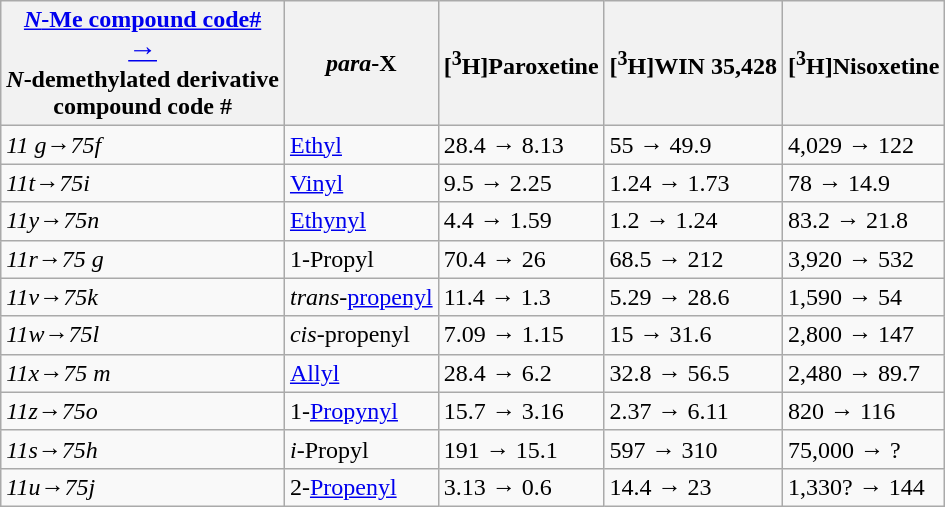<table class="wikitable sortable">
<tr>
<th><a href='#'><em>N</em>-Me compound code#</a><br><big><a href='#'>→</a></big><br><em>N</em>-demethylated derivative<br>compound code #</th>
<th><em>para</em>-X</th>
<th>[<sup>3</sup>H]Paroxetine</th>
<th>[<sup>3</sup>H]WIN 35,428</th>
<th>[<sup>3</sup>H]Nisoxetine</th>
</tr>
<tr>
<td><em>11 g</em>→<em>75f</em></td>
<td><a href='#'>Ethyl</a></td>
<td>28.4 → 8.13</td>
<td>55 → 49.9</td>
<td>4,029 → 122</td>
</tr>
<tr>
<td><em>11t</em>→<em>75i</em></td>
<td><a href='#'>Vinyl</a></td>
<td>9.5 → 2.25</td>
<td>1.24 → 1.73</td>
<td>78 → 14.9</td>
</tr>
<tr>
<td><em>11y</em>→<em>75n</em></td>
<td><a href='#'>Ethynyl</a></td>
<td>4.4 → 1.59</td>
<td>1.2 → 1.24</td>
<td>83.2 → 21.8</td>
</tr>
<tr>
<td><em>11r</em>→<em>75 g</em></td>
<td>1-Propyl</td>
<td>70.4 → 26</td>
<td>68.5 → 212</td>
<td>3,920 → 532</td>
</tr>
<tr>
<td><em>11v</em>→<em>75k</em></td>
<td><em>trans</em>-<a href='#'>propenyl</a></td>
<td>11.4 → 1.3</td>
<td>5.29 → 28.6</td>
<td>1,590 → 54</td>
</tr>
<tr>
<td><em>11w</em>→<em>75l</em></td>
<td><em>cis</em>-propenyl</td>
<td>7.09 → 1.15</td>
<td>15 → 31.6</td>
<td>2,800 → 147</td>
</tr>
<tr>
<td><em>11x</em>→<em>75 m</em></td>
<td><a href='#'>Allyl</a></td>
<td>28.4 → 6.2</td>
<td>32.8 → 56.5</td>
<td>2,480 → 89.7</td>
</tr>
<tr>
<td><em>11z</em>→<em>75o</em></td>
<td>1-<a href='#'>Propynyl</a></td>
<td>15.7 → 3.16</td>
<td>2.37 → 6.11</td>
<td>820 → 116</td>
</tr>
<tr>
<td><em>11s</em>→<em>75h</em></td>
<td><em>i</em>-Propyl</td>
<td>191 → 15.1</td>
<td>597 → 310</td>
<td>75,000 → ?</td>
</tr>
<tr>
<td><em>11u</em>→<em>75j</em></td>
<td>2-<a href='#'>Propenyl</a></td>
<td>3.13 → 0.6</td>
<td>14.4 → 23</td>
<td>1,330? → 144</td>
</tr>
</table>
